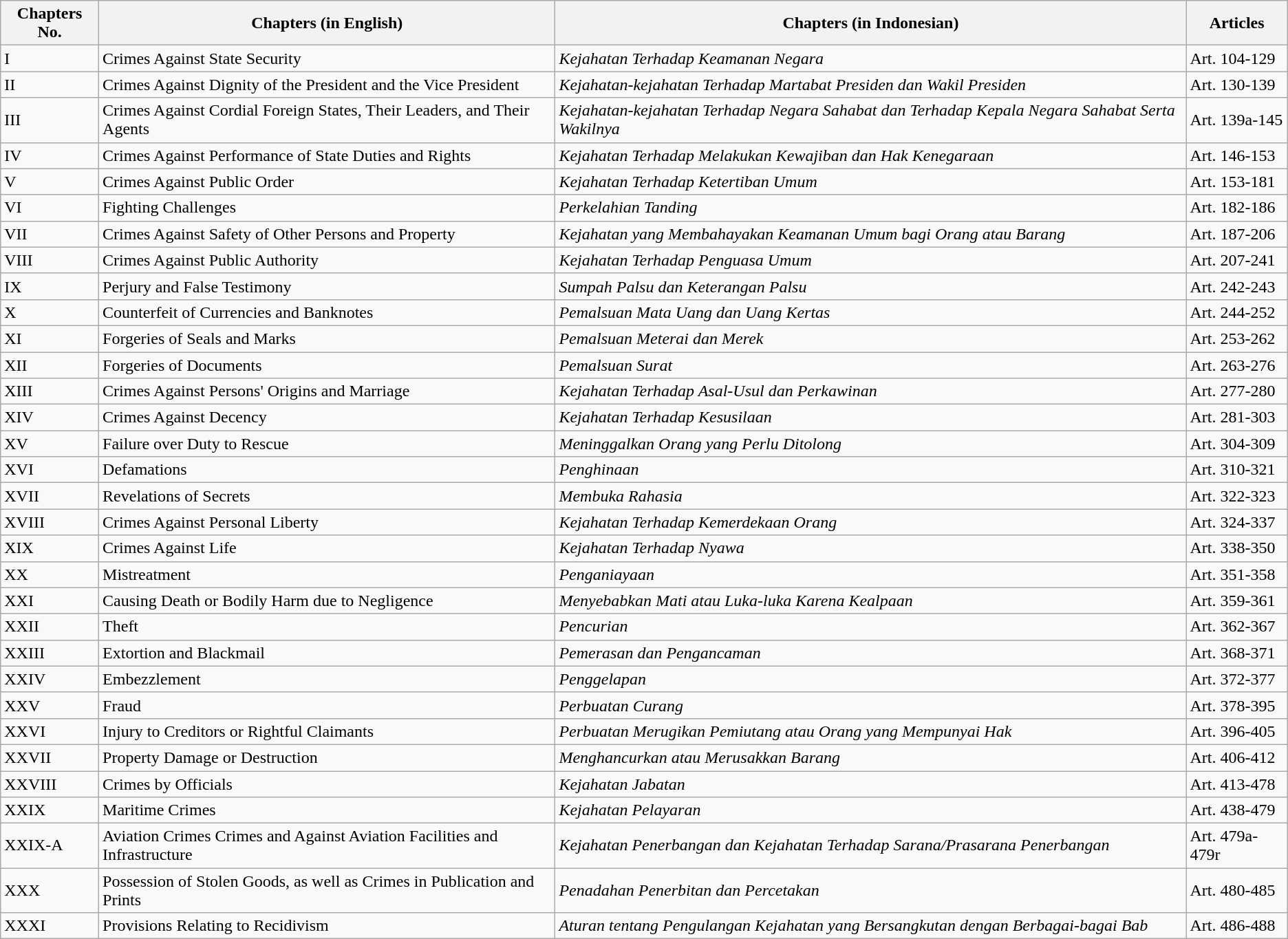<table class="wikitable">
<tr>
<th>Chapters No.</th>
<th>Chapters (in English)</th>
<th>Chapters (in Indonesian)</th>
<th>Articles</th>
</tr>
<tr>
<td>I</td>
<td>Crimes Against State Security</td>
<td><em>Kejahatan Terhadap Keamanan Negara</em></td>
<td>Art. 104-129</td>
</tr>
<tr>
<td>II</td>
<td>Crimes Against Dignity of the President and the Vice President</td>
<td><em>Kejahatan-kejahatan Terhadap Martabat Presiden dan Wakil Presiden</em></td>
<td>Art. 130-139</td>
</tr>
<tr>
<td>III</td>
<td>Crimes Against Cordial Foreign States, Their Leaders, and Their Agents</td>
<td><em>Kejahatan-kejahatan Terhadap Negara Sahabat dan Terhadap Kepala  Negara Sahabat Serta Wakilnya</em></td>
<td>Art. 139a-145</td>
</tr>
<tr>
<td>IV</td>
<td>Crimes Against Performance of State Duties and Rights</td>
<td><em>Kejahatan Terhadap Melakukan Kewajiban dan Hak Kenegaraan</em></td>
<td>Art. 146-153</td>
</tr>
<tr>
<td>V</td>
<td>Crimes Against Public Order</td>
<td><em>Kejahatan Terhadap Ketertiban Umum</em></td>
<td>Art. 153-181</td>
</tr>
<tr>
<td>VI</td>
<td>Fighting Challenges</td>
<td><em>Perkelahian Tanding</em></td>
<td>Art. 182-186</td>
</tr>
<tr>
<td>VII</td>
<td>Crimes Against Safety of Other Persons and Property</td>
<td><em>Kejahatan yang Membahayakan Keamanan Umum bagi Orang atau Barang</em></td>
<td>Art. 187-206</td>
</tr>
<tr>
<td>VIII</td>
<td>Crimes Against Public Authority</td>
<td><em>Kejahatan Terhadap Penguasa Umum</em></td>
<td>Art. 207-241</td>
</tr>
<tr>
<td>IX</td>
<td>Perjury and False Testimony</td>
<td><em>Sumpah Palsu dan Keterangan Palsu</em></td>
<td>Art. 242-243</td>
</tr>
<tr>
<td>X</td>
<td>Counterfeit of Currencies and Banknotes</td>
<td><em>Pemalsuan Mata Uang dan Uang Kertas</em></td>
<td>Art. 244-252</td>
</tr>
<tr>
<td>XI</td>
<td>Forgeries of Seals and Marks</td>
<td><em>Pemalsuan Meterai dan Merek</em></td>
<td>Art. 253-262</td>
</tr>
<tr>
<td>XII</td>
<td>Forgeries of Documents</td>
<td><em>Pemalsuan Surat</em></td>
<td>Art. 263-276</td>
</tr>
<tr>
<td>XIII</td>
<td>Crimes Against Persons' Origins and Marriage</td>
<td><em>Kejahatan Terhadap Asal-Usul dan Perkawinan</em></td>
<td>Art. 277-280</td>
</tr>
<tr>
<td>XIV</td>
<td>Crimes Against Decency</td>
<td><em>Kejahatan Terhadap Kesusilaan</em></td>
<td>Art. 281-303</td>
</tr>
<tr>
<td>XV</td>
<td>Failure over Duty to Rescue</td>
<td><em>Meninggalkan Orang yang Perlu Ditolong</em></td>
<td>Art. 304-309</td>
</tr>
<tr>
<td>XVI</td>
<td>Defamations</td>
<td><em>Penghinaan</em></td>
<td>Art. 310-321</td>
</tr>
<tr>
<td>XVII</td>
<td>Revelations of Secrets</td>
<td><em>Membuka Rahasia</em></td>
<td>Art. 322-323</td>
</tr>
<tr>
<td>XVIII</td>
<td>Crimes Against Personal Liberty</td>
<td><em>Kejahatan Terhadap Kemerdekaan Orang</em></td>
<td>Art. 324-337</td>
</tr>
<tr>
<td>XIX</td>
<td>Crimes Against Life</td>
<td><em>Kejahatan Terhadap Nyawa</em></td>
<td>Art. 338-350</td>
</tr>
<tr>
<td>XX</td>
<td>Mistreatment</td>
<td><em>Penganiayaan</em></td>
<td>Art. 351-358</td>
</tr>
<tr>
<td>XXI</td>
<td>Causing Death or Bodily Harm due to Negligence</td>
<td><em>Menyebabkan Mati atau Luka-luka Karena Kealpaan</em></td>
<td>Art. 359-361</td>
</tr>
<tr>
<td>XXII</td>
<td>Theft</td>
<td><em>Pencurian</em></td>
<td>Art. 362-367</td>
</tr>
<tr>
<td>XXIII</td>
<td>Extortion and Blackmail</td>
<td><em>Pemerasan dan Pengancaman</em></td>
<td>Art. 368-371</td>
</tr>
<tr>
<td>XXIV</td>
<td>Embezzlement</td>
<td><em>Penggelapan</em></td>
<td>Art. 372-377</td>
</tr>
<tr>
<td>XXV</td>
<td>Fraud</td>
<td><em>Perbuatan Curang</em></td>
<td>Art. 378-395</td>
</tr>
<tr>
<td>XXVI</td>
<td>Injury to Creditors or Rightful Claimants</td>
<td><em>Perbuatan Merugikan Pemiutang atau Orang yang Mempunyai Hak</em></td>
<td>Art. 396-405</td>
</tr>
<tr>
<td>XXVII</td>
<td>Property Damage or Destruction</td>
<td><em>Menghancurkan atau Merusakkan Barang</em></td>
<td>Art. 406-412</td>
</tr>
<tr>
<td>XXVIII</td>
<td>Crimes by Officials</td>
<td><em>Kejahatan Jabatan</em></td>
<td>Art. 413-478</td>
</tr>
<tr>
<td>XXIX</td>
<td>Maritime Crimes</td>
<td><em>Kejahatan Pelayaran</em></td>
<td>Art. 438-479</td>
</tr>
<tr>
<td>XXIX-A</td>
<td>Aviation Crimes Crimes and Against Aviation Facilities and Infrastructure</td>
<td><em>Kejahatan Penerbangan dan Kejahatan Terhadap Sarana/Prasarana  Penerbangan</em></td>
<td>Art. 479a-479r</td>
</tr>
<tr>
<td>XXX</td>
<td>Possession of Stolen Goods, as well as Crimes in Publication and Prints</td>
<td><em>Penadahan Penerbitan dan Percetakan</em></td>
<td>Art. 480-485</td>
</tr>
<tr>
<td>XXXI</td>
<td>Provisions Relating to Recidivism</td>
<td><em>Aturan tentang Pengulangan Kejahatan yang Bersangkutan dengan Berbagai-bagai Bab</em></td>
<td>Art. 486-488</td>
</tr>
</table>
